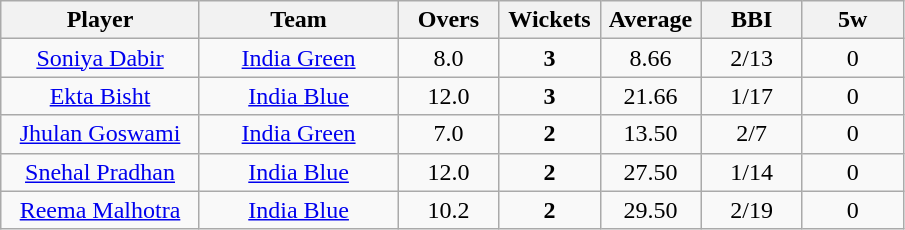<table class="wikitable" style="text-align:center">
<tr>
<th width=125>Player</th>
<th width=125>Team</th>
<th width=60>Overs</th>
<th width=60>Wickets</th>
<th width=60>Average</th>
<th width=60>BBI</th>
<th width=60>5w</th>
</tr>
<tr>
<td><a href='#'>Soniya Dabir</a></td>
<td><a href='#'>India Green</a></td>
<td>8.0</td>
<td><strong>3</strong></td>
<td>8.66</td>
<td>2/13</td>
<td>0</td>
</tr>
<tr>
<td><a href='#'>Ekta Bisht</a></td>
<td><a href='#'>India Blue</a></td>
<td>12.0</td>
<td><strong>3</strong></td>
<td>21.66</td>
<td>1/17</td>
<td>0</td>
</tr>
<tr>
<td><a href='#'>Jhulan Goswami</a></td>
<td><a href='#'>India Green</a></td>
<td>7.0</td>
<td><strong>2</strong></td>
<td>13.50</td>
<td>2/7</td>
<td>0</td>
</tr>
<tr>
<td><a href='#'>Snehal Pradhan</a></td>
<td><a href='#'>India Blue</a></td>
<td>12.0</td>
<td><strong>2</strong></td>
<td>27.50</td>
<td>1/14</td>
<td>0</td>
</tr>
<tr>
<td><a href='#'>Reema Malhotra</a></td>
<td><a href='#'>India Blue</a></td>
<td>10.2</td>
<td><strong>2</strong></td>
<td>29.50</td>
<td>2/19</td>
<td>0</td>
</tr>
</table>
